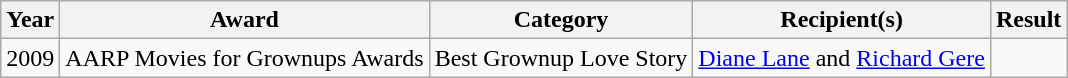<table class="wikitable">
<tr>
<th>Year</th>
<th>Award</th>
<th>Category</th>
<th>Recipient(s)</th>
<th>Result</th>
</tr>
<tr>
<td>2009</td>
<td>AARP Movies for Grownups Awards</td>
<td>Best Grownup Love Story</td>
<td><a href='#'>Diane Lane</a> and <a href='#'>Richard Gere</a></td>
<td></td>
</tr>
</table>
